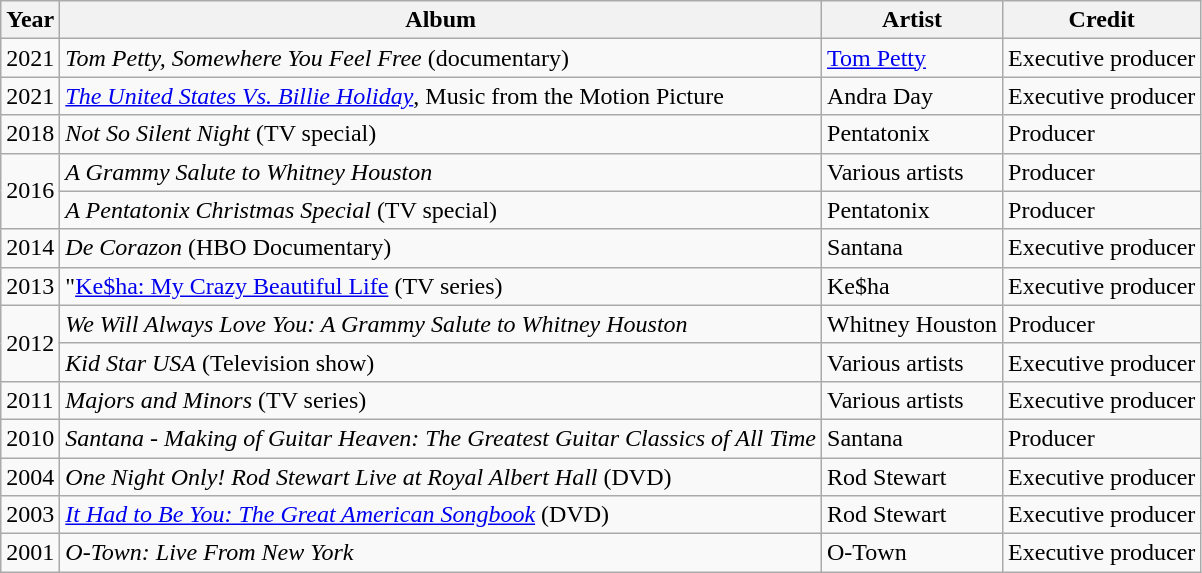<table class="wikitable">
<tr>
<th>Year</th>
<th>Album</th>
<th>Artist</th>
<th>Credit</th>
</tr>
<tr>
<td>2021</td>
<td><em>Tom Petty, Somewhere You Feel Free</em> (documentary)</td>
<td><a href='#'>Tom Petty</a></td>
<td>Executive producer</td>
</tr>
<tr>
<td>2021</td>
<td><em><a href='#'>The United States Vs. Billie Holiday</a></em>, Music from the Motion Picture</td>
<td>Andra Day</td>
<td>Executive producer</td>
</tr>
<tr>
<td>2018</td>
<td><em>Not So Silent Night</em> (TV special)</td>
<td>Pentatonix</td>
<td>Producer</td>
</tr>
<tr>
<td rowspan="2">2016</td>
<td><em>A Grammy Salute to Whitney Houston</em></td>
<td>Various artists</td>
<td>Producer</td>
</tr>
<tr>
<td><em>A Pentatonix Christmas Special</em> (TV special)</td>
<td>Pentatonix</td>
<td>Producer</td>
</tr>
<tr>
<td>2014</td>
<td><em>De Corazon</em> (HBO Documentary)</td>
<td>Santana</td>
<td>Executive producer</td>
</tr>
<tr>
<td>2013</td>
<td>"<a href='#'>Ke$ha: My Crazy Beautiful Life</a> (TV series)</td>
<td>Ke$ha</td>
<td>Executive producer</td>
</tr>
<tr>
<td rowspan="2">2012</td>
<td><em>We Will Always Love You: A Grammy Salute to Whitney Houston</em></td>
<td>Whitney Houston</td>
<td>Producer</td>
</tr>
<tr>
<td><em>Kid Star USA</em> (Television show)</td>
<td>Various artists</td>
<td>Executive producer</td>
</tr>
<tr>
<td>2011</td>
<td><em>Majors and Minors</em> (TV series)</td>
<td>Various artists</td>
<td>Executive producer</td>
</tr>
<tr>
<td>2010</td>
<td><em>Santana - Making of Guitar Heaven: The Greatest Guitar Classics of All Time</em></td>
<td>Santana</td>
<td>Producer</td>
</tr>
<tr>
<td>2004</td>
<td><em>One Night Only! Rod Stewart Live at Royal Albert Hall</em> (DVD)</td>
<td>Rod Stewart</td>
<td>Executive producer</td>
</tr>
<tr>
<td>2003</td>
<td><em><a href='#'>It Had to Be You: The Great American Songbook</a></em> (DVD)</td>
<td>Rod Stewart</td>
<td>Executive producer</td>
</tr>
<tr>
<td>2001</td>
<td><em>O-Town: Live From New York</em></td>
<td>O-Town</td>
<td>Executive producer</td>
</tr>
</table>
